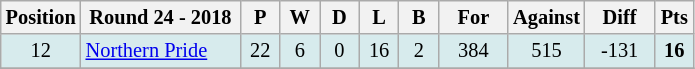<table class="wikitable" style="text-align:center; font-size:85%;">
<tr>
<th width=40 abbr="Position">Position</th>
<th width=100>Round 24 - 2018</th>
<th width=20 abbr="Played">P</th>
<th width=20 abbr="Won">W</th>
<th width=20 abbr="Drawn">D</th>
<th width=20 abbr="Lost">L</th>
<th width=20 abbr="Bye">B</th>
<th width=40 abbr="Points for">For</th>
<th width=40 abbr="Points against">Against</th>
<th width=40 abbr="Points difference">Diff</th>
<th width=20 abbr="Points">Pts</th>
</tr>
<tr style="background: #d7ebed;">
<td>12</td>
<td style="text-align:left;"> <a href='#'>Northern Pride</a></td>
<td>22</td>
<td>6</td>
<td>0</td>
<td>16</td>
<td>2</td>
<td>384</td>
<td>515</td>
<td>-131</td>
<td><strong>16</strong></td>
</tr>
<tr>
</tr>
</table>
